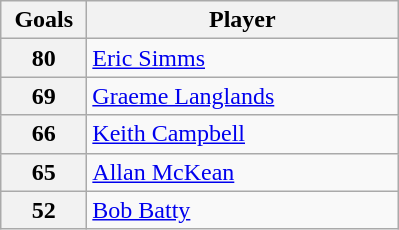<table class="wikitable" style="text-align:left;">
<tr>
<th width=50>Goals</th>
<th width=200>Player</th>
</tr>
<tr>
<th>80</th>
<td> <a href='#'>Eric Simms</a></td>
</tr>
<tr>
<th>69</th>
<td> <a href='#'>Graeme Langlands</a></td>
</tr>
<tr>
<th>66</th>
<td> <a href='#'>Keith Campbell</a></td>
</tr>
<tr>
<th>65</th>
<td> <a href='#'>Allan McKean</a></td>
</tr>
<tr>
<th>52</th>
<td> <a href='#'>Bob Batty</a></td>
</tr>
</table>
